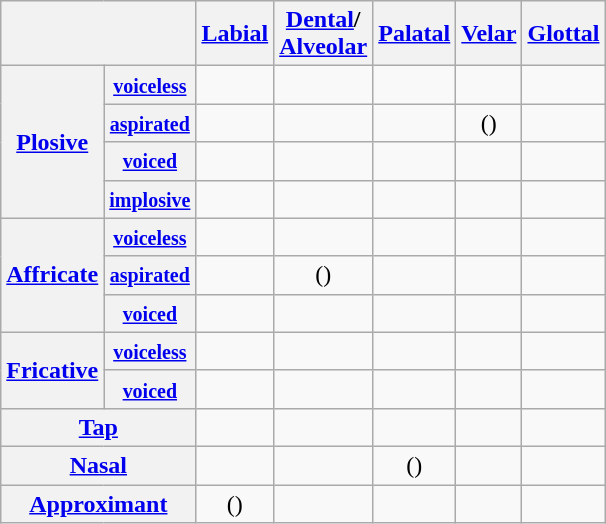<table class="wikitable" style="text-align:center">
<tr>
<th colspan="2"></th>
<th><a href='#'>Labial</a></th>
<th><a href='#'>Dental</a>/<br><a href='#'>Alveolar</a></th>
<th><a href='#'>Palatal</a></th>
<th><a href='#'>Velar</a></th>
<th><a href='#'>Glottal</a></th>
</tr>
<tr>
<th rowspan="4"><a href='#'>Plosive</a></th>
<th><small><a href='#'>voiceless</a></small></th>
<td></td>
<td></td>
<td></td>
<td></td>
<td></td>
</tr>
<tr>
<th><small><a href='#'>aspirated</a></small></th>
<td></td>
<td></td>
<td></td>
<td>()</td>
<td></td>
</tr>
<tr>
<th><small><a href='#'>voiced</a></small></th>
<td></td>
<td></td>
<td></td>
<td></td>
<td></td>
</tr>
<tr>
<th><small><a href='#'>implosive</a></small></th>
<td></td>
<td></td>
<td></td>
<td></td>
<td></td>
</tr>
<tr>
<th rowspan="3"><a href='#'>Affricate</a></th>
<th><small><a href='#'>voiceless</a></small></th>
<td></td>
<td></td>
<td></td>
<td></td>
<td></td>
</tr>
<tr>
<th><small><a href='#'>aspirated</a></small></th>
<td></td>
<td>()</td>
<td></td>
<td></td>
<td></td>
</tr>
<tr>
<th><small><a href='#'>voiced</a></small></th>
<td></td>
<td></td>
<td></td>
<td></td>
<td></td>
</tr>
<tr>
<th rowspan="2"><a href='#'>Fricative</a></th>
<th><small><a href='#'>voiceless</a></small></th>
<td></td>
<td></td>
<td></td>
<td></td>
<td></td>
</tr>
<tr>
<th><small><a href='#'>voiced</a></small></th>
<td></td>
<td></td>
<td></td>
<td></td>
<td></td>
</tr>
<tr>
<th colspan="2"><a href='#'>Tap</a></th>
<td></td>
<td></td>
<td></td>
<td></td>
<td></td>
</tr>
<tr>
<th colspan="2"><a href='#'>Nasal</a></th>
<td></td>
<td></td>
<td>()</td>
<td></td>
<td></td>
</tr>
<tr>
<th colspan="2"><a href='#'>Approximant</a></th>
<td>()</td>
<td></td>
<td></td>
<td></td>
<td></td>
</tr>
</table>
